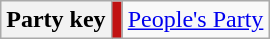<table class=wikitable>
<tr>
<th rowspan=1>Party key</th>
<td style="background:#c11313"></td>
<td><a href='#'>People's Party</a></td>
</tr>
</table>
